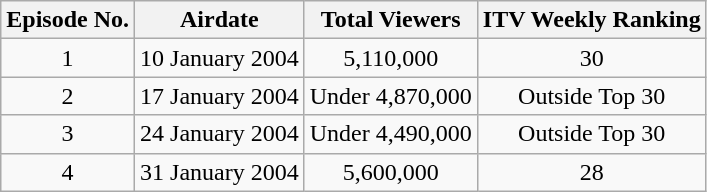<table class="wikitable" style="text-align:center;">
<tr>
<th>Episode No.</th>
<th>Airdate</th>
<th>Total Viewers</th>
<th>ITV Weekly Ranking</th>
</tr>
<tr>
<td>1</td>
<td>10 January 2004</td>
<td>5,110,000</td>
<td>30</td>
</tr>
<tr>
<td>2</td>
<td>17 January 2004</td>
<td>Under 4,870,000</td>
<td>Outside Top 30</td>
</tr>
<tr>
<td>3</td>
<td>24 January 2004</td>
<td>Under 4,490,000</td>
<td>Outside Top 30</td>
</tr>
<tr>
<td>4</td>
<td>31 January 2004</td>
<td>5,600,000</td>
<td>28</td>
</tr>
</table>
